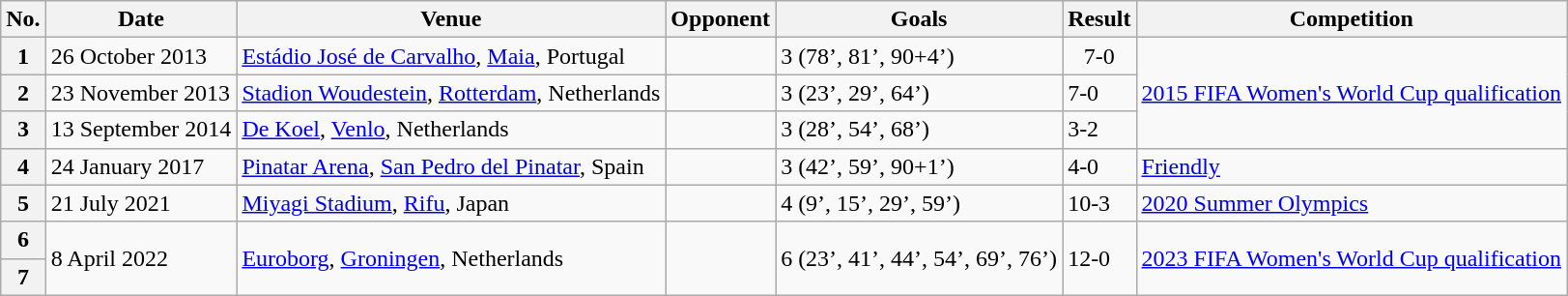<table class="wikitable plainrowheaders sortable">
<tr>
<th scope="col">No.</th>
<th scope="col">Date</th>
<th scope="col">Venue</th>
<th scope="col">Opponent</th>
<th scope="col">Goals</th>
<th scope="col">Result</th>
<th scope="col">Competition</th>
</tr>
<tr>
<th scope="row" style="text-align: center;"><strong>1</strong></th>
<td>26 October 2013</td>
<td><a href='#'>Estádio José de Carvalho</a>, <a href='#'>Maia</a>, Portugal</td>
<td></td>
<td>3 (78’, 81’, 90+4’)</td>
<td style="text-align: center;">7-0</td>
<td rowspan="3"><a href='#'>2015 FIFA Women's World Cup qualification</a></td>
</tr>
<tr>
<th><strong>2</strong></th>
<td>23 November 2013</td>
<td><a href='#'>Stadion Woudestein</a>, <a href='#'>Rotterdam</a>, Netherlands</td>
<td></td>
<td>3 (23’, 29’, 64’)</td>
<td>7-0</td>
</tr>
<tr>
<th>3</th>
<td>13 September 2014</td>
<td><a href='#'>De Koel</a>, <a href='#'>Venlo</a>, Netherlands</td>
<td></td>
<td>3 (28’, 54’, 68’)</td>
<td>3-2</td>
</tr>
<tr>
<th>4</th>
<td>24 January 2017</td>
<td><a href='#'>Pinatar Arena</a>, <a href='#'>San Pedro del Pinatar</a>, Spain</td>
<td></td>
<td>3 (42’, 59’, 90+1’)</td>
<td>4-0</td>
<td><a href='#'>Friendly</a></td>
</tr>
<tr>
<th>5</th>
<td>21 July 2021</td>
<td><a href='#'>Miyagi Stadium</a>, <a href='#'>Rifu</a>, Japan</td>
<td></td>
<td>4 (9’, 15’, 29’, 59’)</td>
<td>10-3</td>
<td><a href='#'>2020 Summer Olympics</a></td>
</tr>
<tr>
<th>6</th>
<td rowspan="2">8 April 2022</td>
<td rowspan="2"><a href='#'>Euroborg</a>, <a href='#'>Groningen</a>, Netherlands</td>
<td rowspan="2"></td>
<td rowspan="2">6 (23’, 41’, 44’, 54’, 69’, 76’)</td>
<td rowspan="2">12-0</td>
<td rowspan="2"><a href='#'>2023 FIFA Women's World Cup qualification</a></td>
</tr>
<tr>
<th>7</th>
</tr>
</table>
